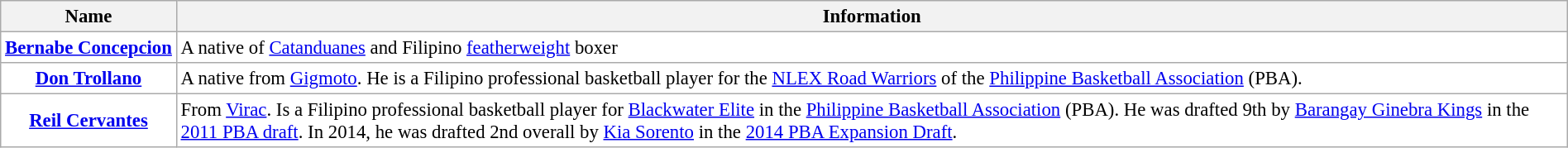<table class="wikitable collapsible collapsed" style="font-size:95%;background-color:white;width:100%;">
<tr>
<th scope="col">Name</th>
<th scope="col">Information</th>
</tr>
<tr>
<th scope="row" style="background-color:initial;white-space:nowrap;"><a href='#'>Bernabe Concepcion</a></th>
<td>A native of <a href='#'>Catanduanes</a> and Filipino <a href='#'>featherweight</a> boxer</td>
</tr>
<tr>
<th scope="row" style="background-color:initial;white-space:nowrap;"><a href='#'>Don Trollano</a></th>
<td>A native from <a href='#'>Gigmoto</a>. He is a Filipino professional basketball player for the <a href='#'>NLEX Road Warriors</a> of the <a href='#'>Philippine Basketball Association</a> (PBA).</td>
</tr>
<tr>
<th scope="row" style="background-color:initial;white-space:nowrap;"><a href='#'>Reil Cervantes</a></th>
<td>From <a href='#'>Virac</a>. Is a Filipino professional basketball player for <a href='#'>Blackwater Elite</a> in the <a href='#'>Philippine Basketball Association</a> (PBA). He was drafted 9th by <a href='#'>Barangay Ginebra Kings</a> in the <a href='#'>2011 PBA draft</a>. In 2014, he was drafted 2nd overall by <a href='#'>Kia Sorento</a> in the <a href='#'>2014 PBA Expansion Draft</a>.</td>
</tr>
</table>
